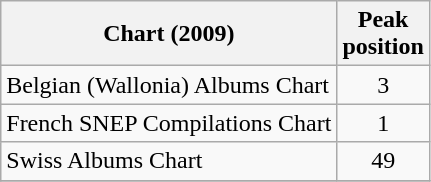<table class="wikitable sortable">
<tr>
<th>Chart (2009)</th>
<th>Peak<br>position</th>
</tr>
<tr>
<td>Belgian (Wallonia) Albums Chart</td>
<td align="center">3</td>
</tr>
<tr>
<td>French SNEP Compilations Chart</td>
<td align="center">1</td>
</tr>
<tr>
<td>Swiss Albums Chart</td>
<td align="center">49</td>
</tr>
<tr>
</tr>
</table>
